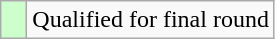<table class="wikitable">
<tr>
<td style="width:10px; background:#cfc"></td>
<td>Qualified for final round</td>
</tr>
</table>
